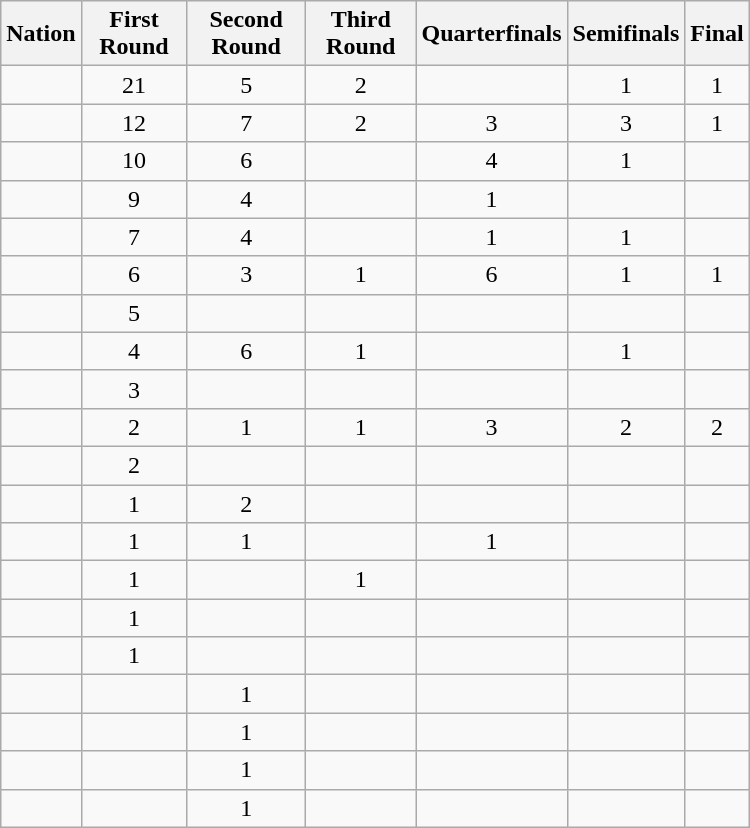<table class="wikitable sortable" style="text-align: center; width:500px ">
<tr>
<th>Nation</th>
<th>First Round</th>
<th>Second Round</th>
<th>Third Round</th>
<th>Quarterfinals</th>
<th>Semifinals</th>
<th>Final</th>
</tr>
<tr>
<td></td>
<td>21</td>
<td>5</td>
<td>2</td>
<td></td>
<td>1</td>
<td>1</td>
</tr>
<tr>
<td></td>
<td>12</td>
<td>7</td>
<td>2</td>
<td>3</td>
<td>3</td>
<td>1</td>
</tr>
<tr>
<td></td>
<td>10</td>
<td>6</td>
<td></td>
<td>4</td>
<td>1</td>
<td></td>
</tr>
<tr>
<td></td>
<td>9</td>
<td>4</td>
<td></td>
<td>1</td>
<td></td>
<td></td>
</tr>
<tr>
<td></td>
<td>7</td>
<td>4</td>
<td></td>
<td>1</td>
<td>1</td>
<td></td>
</tr>
<tr>
<td></td>
<td>6</td>
<td>3</td>
<td>1</td>
<td>6</td>
<td>1</td>
<td>1</td>
</tr>
<tr>
<td></td>
<td>5</td>
<td></td>
<td></td>
<td></td>
<td></td>
<td></td>
</tr>
<tr>
<td></td>
<td>4</td>
<td>6</td>
<td>1</td>
<td></td>
<td>1</td>
<td></td>
</tr>
<tr>
<td></td>
<td>3</td>
<td></td>
<td></td>
<td></td>
<td></td>
<td></td>
</tr>
<tr>
<td></td>
<td>2</td>
<td>1</td>
<td>1</td>
<td>3</td>
<td>2</td>
<td>2</td>
</tr>
<tr>
<td></td>
<td>2</td>
<td></td>
<td></td>
<td></td>
<td></td>
<td></td>
</tr>
<tr>
<td></td>
<td>1</td>
<td>2</td>
<td></td>
<td></td>
<td></td>
<td></td>
</tr>
<tr>
<td></td>
<td>1</td>
<td>1</td>
<td></td>
<td>1</td>
<td></td>
<td></td>
</tr>
<tr>
<td></td>
<td>1</td>
<td></td>
<td>1</td>
<td></td>
<td></td>
<td></td>
</tr>
<tr>
<td></td>
<td>1</td>
<td></td>
<td></td>
<td></td>
<td></td>
<td></td>
</tr>
<tr>
<td></td>
<td>1</td>
<td></td>
<td></td>
<td></td>
<td></td>
<td></td>
</tr>
<tr>
<td></td>
<td></td>
<td>1</td>
<td></td>
<td></td>
<td></td>
<td></td>
</tr>
<tr>
<td></td>
<td></td>
<td>1</td>
<td></td>
<td></td>
<td></td>
<td></td>
</tr>
<tr>
<td></td>
<td></td>
<td>1</td>
<td></td>
<td></td>
<td></td>
<td></td>
</tr>
<tr>
<td></td>
<td></td>
<td>1</td>
<td></td>
<td></td>
<td></td>
<td></td>
</tr>
</table>
